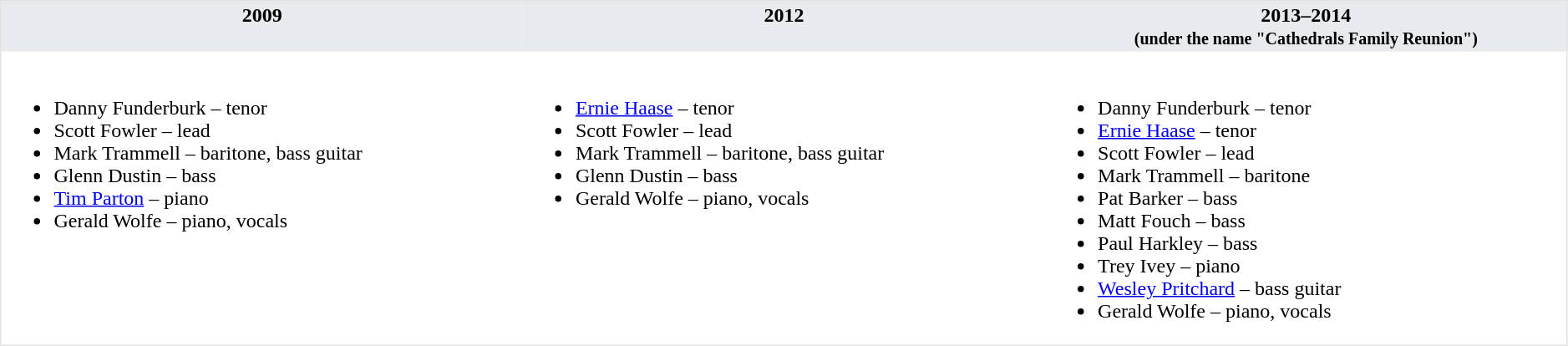<table class="toccolours" cellspacing="0" cellpadding="2" style="float: width; margin: 0 0 1em 1em; border-collapse: collapse; border: 1px solid #E2E2E2; width:99%; border:1">
<tr>
<th width="25%" valign="top" bgcolor="#e7ebee">2009</th>
<th width="25%" valign="top" bgcolor="#e7ebee">2012</th>
<th width="25%" valign="top" bgcolor="#e7ebee">2013–2014<br><small>(under the name "Cathedrals Family Reunion")</small></th>
</tr>
<tr>
<td valign="top"><br><ul><li>Danny Funderburk – tenor</li><li>Scott Fowler – lead</li><li>Mark Trammell – baritone, bass guitar</li><li>Glenn Dustin – bass</li><li><a href='#'>Tim Parton</a> – piano</li><li>Gerald Wolfe – piano, vocals</li></ul></td>
<td valign="top"><br><ul><li><a href='#'>Ernie Haase</a> – tenor</li><li>Scott Fowler – lead</li><li>Mark Trammell – baritone, bass guitar</li><li>Glenn Dustin – bass</li><li>Gerald Wolfe – piano, vocals</li></ul></td>
<td valign="top"><br><ul><li>Danny Funderburk – tenor</li><li><a href='#'>Ernie Haase</a> – tenor</li><li>Scott Fowler – lead</li><li>Mark Trammell – baritone</li><li>Pat Barker – bass</li><li>Matt Fouch – bass</li><li>Paul Harkley – bass</li><li>Trey Ivey – piano</li><li><a href='#'>Wesley Pritchard</a> – bass guitar</li><li>Gerald Wolfe – piano, vocals</li></ul></td>
</tr>
</table>
